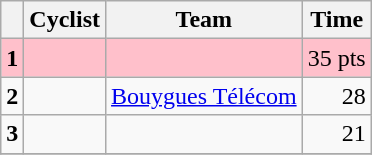<table class="wikitable">
<tr>
<th></th>
<th>Cyclist</th>
<th>Team</th>
<th>Time</th>
</tr>
<tr style="background:pink">
<td><strong>1</strong></td>
<td></td>
<td></td>
<td align="right">35 pts</td>
</tr>
<tr>
<td><strong>2</strong></td>
<td></td>
<td><a href='#'>Bouygues Télécom</a></td>
<td align="right">28</td>
</tr>
<tr>
<td><strong>3</strong></td>
<td></td>
<td></td>
<td align="right">21</td>
</tr>
<tr>
</tr>
</table>
